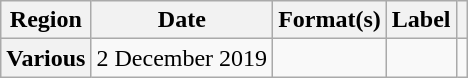<table class="wikitable plainrowheaders">
<tr>
<th scope="col">Region</th>
<th scope="col">Date</th>
<th scope="col">Format(s)</th>
<th scope="col">Label</th>
<th scope="col"></th>
</tr>
<tr>
<th scope="row">Various</th>
<td>2 December 2019</td>
<td></td>
<td></td>
<td align="center"></td>
</tr>
</table>
